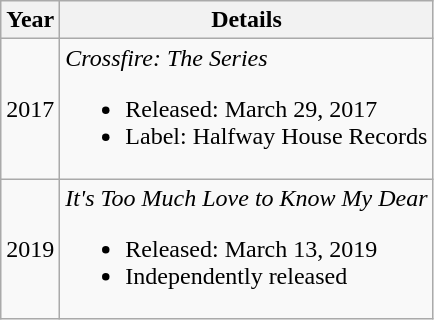<table class="wikitable">
<tr>
<th>Year</th>
<th>Details</th>
</tr>
<tr>
<td>2017</td>
<td><em>Crossfire: The Series</em><br><ul><li>Released: March 29, 2017</li><li>Label: Halfway House Records</li></ul></td>
</tr>
<tr>
<td>2019</td>
<td><em>It's Too Much Love to Know My Dear</em><br><ul><li>Released: March 13, 2019</li><li>Independently released</li></ul></td>
</tr>
</table>
